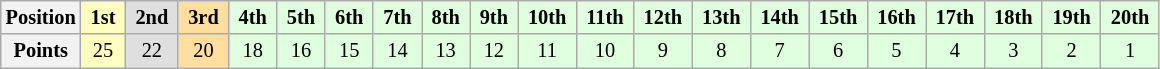<table class="wikitable" style="font-size:85%; text-align:center">
<tr>
<th>Position</th>
<td style="background:#ffffbf;"> <strong>1st</strong> </td>
<td style="background:#dfdfdf;"> <strong>2nd</strong> </td>
<td style="background:#ffdf9f;"> <strong>3rd</strong> </td>
<td style="background:#dfffdf;"> <strong>4th</strong> </td>
<td style="background:#dfffdf;"> <strong>5th</strong> </td>
<td style="background:#dfffdf;"> <strong>6th</strong> </td>
<td style="background:#dfffdf;"> <strong>7th</strong> </td>
<td style="background:#dfffdf;"> <strong>8th</strong> </td>
<td style="background:#dfffdf;"> <strong>9th</strong> </td>
<td style="background:#dfffdf;"> <strong>10th</strong> </td>
<td style="background:#dfffdf;"> <strong>11th</strong> </td>
<td style="background:#dfffdf;"> <strong>12th</strong> </td>
<td style="background:#dfffdf;"> <strong>13th</strong> </td>
<td style="background:#dfffdf;"> <strong>14th</strong> </td>
<td style="background:#dfffdf;"> <strong>15th</strong> </td>
<td style="background:#dfffdf;"> <strong>16th</strong> </td>
<td style="background:#dfffdf;"> <strong>17th</strong> </td>
<td style="background:#dfffdf;"> <strong>18th</strong> </td>
<td style="background:#dfffdf;"> <strong>19th</strong> </td>
<td style="background:#dfffdf;"> <strong>20th</strong> </td>
</tr>
<tr>
<th>Points</th>
<td style="background:#ffffbf;">25</td>
<td style="background:#dfdfdf;">22</td>
<td style="background:#ffdf9f;">20</td>
<td style="background:#dfffdf;">18</td>
<td style="background:#dfffdf;">16</td>
<td style="background:#dfffdf;">15</td>
<td style="background:#dfffdf;">14</td>
<td style="background:#dfffdf;">13</td>
<td style="background:#dfffdf;">12</td>
<td style="background:#dfffdf;">11</td>
<td style="background:#dfffdf;">10</td>
<td style="background:#dfffdf;">9</td>
<td style="background:#dfffdf;">8</td>
<td style="background:#dfffdf;">7</td>
<td style="background:#dfffdf;">6</td>
<td style="background:#dfffdf;">5</td>
<td style="background:#dfffdf;">4</td>
<td style="background:#dfffdf;">3</td>
<td style="background:#dfffdf;">2</td>
<td style="background:#dfffdf;">1</td>
</tr>
</table>
